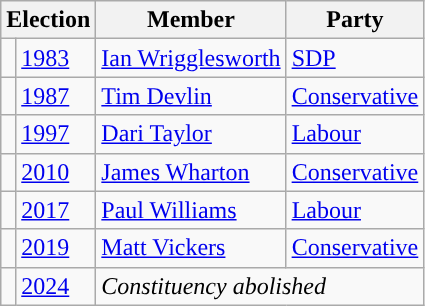<table class="wikitable">
<tr>
<th colspan="2">Election</th>
<th>Member</th>
<th>Party</th>
</tr>
<tr>
<td style="color:inherit;background-color: "></td>
<td><a href='#'>1983</a></td>
<td><a href='#'>Ian Wrigglesworth</a></td>
<td><a href='#'>SDP</a></td>
</tr>
<tr>
<td style="color:inherit;background-color: "></td>
<td><a href='#'>1987</a></td>
<td><a href='#'>Tim Devlin</a></td>
<td><a href='#'>Conservative</a></td>
</tr>
<tr>
<td style="color:inherit;background-color: "></td>
<td><a href='#'>1997</a></td>
<td><a href='#'>Dari Taylor</a></td>
<td><a href='#'>Labour</a></td>
</tr>
<tr>
<td style="color:inherit;background-color: "></td>
<td><a href='#'>2010</a></td>
<td><a href='#'>James Wharton</a></td>
<td><a href='#'>Conservative</a></td>
</tr>
<tr>
<td style="color:inherit;background-color: "></td>
<td><a href='#'>2017</a></td>
<td><a href='#'>Paul Williams</a></td>
<td><a href='#'>Labour</a></td>
</tr>
<tr>
<td style="color:inherit;background-color: "></td>
<td><a href='#'>2019</a></td>
<td><a href='#'>Matt Vickers</a></td>
<td><a href='#'>Conservative</a></td>
</tr>
<tr>
<td></td>
<td><a href='#'>2024</a></td>
<td colspan="2"><em>Constituency abolished</em></td>
</tr>
</table>
